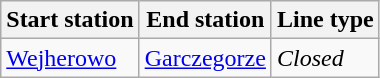<table class="wikitable">
<tr>
<th>Start station</th>
<th>End station</th>
<th>Line type</th>
</tr>
<tr>
<td><a href='#'>Wejherowo</a></td>
<td><a href='#'>Garczegorze</a></td>
<td><em>Closed</em></td>
</tr>
</table>
